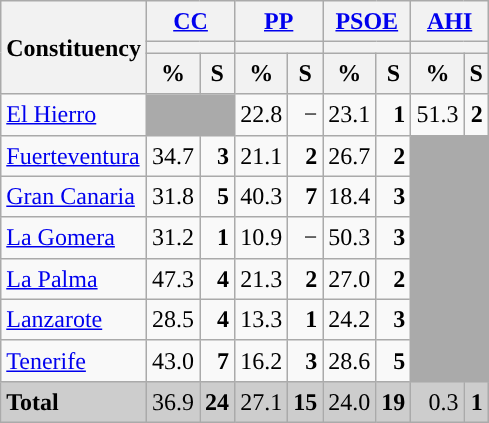<table class="wikitable sortable" style="text-align:right; line-height:20px;">
<tr>
<th rowspan="3">Constituency</th>
<th colspan="2" width="30px" class="unsortable"><a href='#'>CC</a></th>
<th colspan="2" width="30px" class="unsortable"><a href='#'>PP</a></th>
<th colspan="2" width="30px" class="unsortable"><a href='#'>PSOE</a></th>
<th colspan="2" width="30px" class="unsortable"><a href='#'>AHI</a></th>
</tr>
<tr>
<th colspan="2" style="background:"></th>
<th colspan="2" style="background:"></th>
<th colspan="2" style="background:"></th>
<th colspan="2" style="background:"></th>
</tr>
<tr>
<th data-sort-type="number">%</th>
<th data-sort-type="number">S</th>
<th data-sort-type="number">%</th>
<th data-sort-type="number">S</th>
<th data-sort-type="number">%</th>
<th data-sort-type="number">S</th>
<th data-sort-type="number">%</th>
<th data-sort-type="number">S</th>
</tr>
<tr>
<td align="left"><a href='#'>El Hierro</a></td>
<td colspan="2" bgcolor="#AAAAAA"></td>
<td>22.8</td>
<td>−</td>
<td>23.1</td>
<td><strong>1</strong></td>
<td style="background:">51.3</td>
<td><strong>2</strong></td>
</tr>
<tr>
<td align="left"><a href='#'>Fuerteventura</a></td>
<td style="background:">34.7</td>
<td><strong>3</strong></td>
<td>21.1</td>
<td><strong>2</strong></td>
<td>26.7</td>
<td><strong>2</strong></td>
<td colspan="2" rowspan="6" bgcolor="#AAAAAA"></td>
</tr>
<tr>
<td align="left"><a href='#'>Gran Canaria</a></td>
<td>31.8</td>
<td><strong>5</strong></td>
<td style="background:">40.3</td>
<td><strong>7</strong></td>
<td>18.4</td>
<td><strong>3</strong></td>
</tr>
<tr>
<td align="left"><a href='#'>La Gomera</a></td>
<td>31.2</td>
<td><strong>1</strong></td>
<td>10.9</td>
<td>−</td>
<td style="background:">50.3</td>
<td><strong>3</strong></td>
</tr>
<tr>
<td align="left"><a href='#'>La Palma</a></td>
<td style="background:">47.3</td>
<td><strong>4</strong></td>
<td>21.3</td>
<td><strong>2</strong></td>
<td>27.0</td>
<td><strong>2</strong></td>
</tr>
<tr>
<td align="left"><a href='#'>Lanzarote</a></td>
<td style="background:">28.5</td>
<td><strong>4</strong></td>
<td>13.3</td>
<td><strong>1</strong></td>
<td>24.2</td>
<td><strong>3</strong></td>
</tr>
<tr>
<td align="left"><a href='#'>Tenerife</a></td>
<td style="background:">43.0</td>
<td><strong>7</strong></td>
<td>16.2</td>
<td><strong>3</strong></td>
<td>28.6</td>
<td><strong>5</strong></td>
</tr>
<tr style="background:#CDCDCD;">
<td align="left"><strong>Total</strong></td>
<td style="background:">36.9</td>
<td><strong>24</strong></td>
<td>27.1</td>
<td><strong>15</strong></td>
<td>24.0</td>
<td><strong>19</strong></td>
<td>0.3</td>
<td><strong>1</strong></td>
</tr>
</table>
